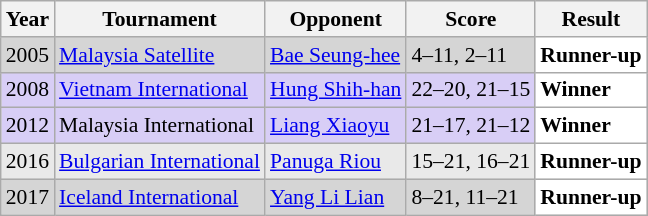<table class="sortable wikitable" style="font-size: 90%;">
<tr>
<th>Year</th>
<th>Tournament</th>
<th>Opponent</th>
<th>Score</th>
<th>Result</th>
</tr>
<tr style="background:#D5D5D5">
<td align="center">2005</td>
<td align="left"><a href='#'>Malaysia Satellite</a></td>
<td align="left"> <a href='#'>Bae Seung-hee</a></td>
<td align="left">4–11, 2–11</td>
<td style="text-align:left; background:white"> <strong>Runner-up</strong></td>
</tr>
<tr style="background:#D8CEF6">
<td align="center">2008</td>
<td align="left"><a href='#'>Vietnam International</a></td>
<td align="left"> <a href='#'>Hung Shih-han</a></td>
<td align="left">22–20, 21–15</td>
<td style="text-align:left; background:white"> <strong>Winner</strong></td>
</tr>
<tr style="background:#D8CEF6">
<td align="center">2012</td>
<td align="left">Malaysia International</td>
<td align="left"> <a href='#'>Liang Xiaoyu</a></td>
<td align="left">21–17, 21–12</td>
<td style="text-align:left; background:white"> <strong>Winner</strong></td>
</tr>
<tr style="background:#E9E9E9">
<td align="center">2016</td>
<td align="left"><a href='#'>Bulgarian International</a></td>
<td align="left"> <a href='#'>Panuga Riou</a></td>
<td align="left">15–21, 16–21</td>
<td style="text-align:left; background:white"> <strong>Runner-up</strong></td>
</tr>
<tr style="background:#D5D5D5">
<td align="center">2017</td>
<td align="left"><a href='#'>Iceland International</a></td>
<td align="left"> <a href='#'>Yang Li Lian</a></td>
<td align="left">8–21, 11–21</td>
<td style="text-align:left; background:white"> <strong>Runner-up</strong></td>
</tr>
</table>
